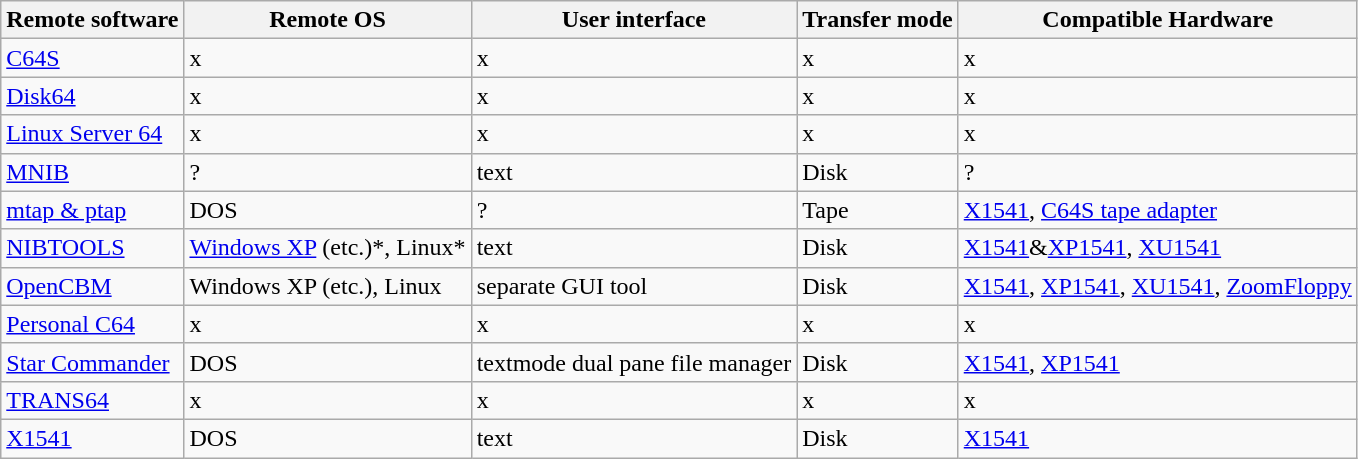<table class="wikitable sortable">
<tr>
<th>Remote software</th>
<th>Remote OS</th>
<th>User interface</th>
<th>Transfer mode</th>
<th>Compatible Hardware</th>
</tr>
<tr>
<td><a href='#'>C64S</a></td>
<td>x</td>
<td>x</td>
<td>x</td>
<td>x</td>
</tr>
<tr>
<td><a href='#'>Disk64</a></td>
<td>x</td>
<td>x</td>
<td>x</td>
<td>x</td>
</tr>
<tr>
<td><a href='#'>Linux Server 64</a></td>
<td>x</td>
<td>x</td>
<td>x</td>
<td>x</td>
</tr>
<tr>
<td><a href='#'>MNIB</a></td>
<td>?</td>
<td>text</td>
<td>Disk</td>
<td>?</td>
</tr>
<tr>
<td><a href='#'>mtap & ptap</a></td>
<td>DOS</td>
<td>?</td>
<td>Tape</td>
<td><a href='#'>X1541</a>, <a href='#'>C64S tape adapter</a></td>
</tr>
<tr>
<td><a href='#'>NIBTOOLS</a></td>
<td><a href='#'>Windows XP</a> (etc.)*, Linux*</td>
<td>text</td>
<td>Disk</td>
<td><a href='#'>X1541</a>&<a href='#'>XP1541</a>, <a href='#'>XU1541</a></td>
</tr>
<tr>
<td><a href='#'>OpenCBM</a></td>
<td>Windows XP (etc.), Linux</td>
<td>separate GUI tool</td>
<td>Disk</td>
<td><a href='#'>X1541</a>, <a href='#'>XP1541</a>, <a href='#'>XU1541</a>, <a href='#'>ZoomFloppy</a></td>
</tr>
<tr>
<td><a href='#'>Personal C64</a></td>
<td>x</td>
<td>x</td>
<td>x</td>
<td>x</td>
</tr>
<tr>
<td><a href='#'>Star Commander</a></td>
<td>DOS</td>
<td>textmode dual pane file manager</td>
<td>Disk</td>
<td><a href='#'>X1541</a>, <a href='#'>XP1541</a></td>
</tr>
<tr>
<td><a href='#'>TRANS64</a></td>
<td>x</td>
<td>x</td>
<td>x</td>
<td>x</td>
</tr>
<tr>
<td><a href='#'>X1541</a></td>
<td>DOS</td>
<td>text</td>
<td>Disk</td>
<td><a href='#'>X1541</a></td>
</tr>
</table>
